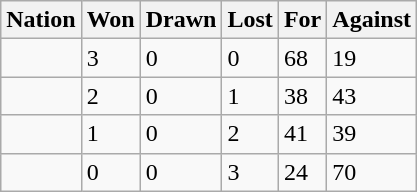<table class="wikitable">
<tr>
<th>Nation</th>
<th>Won</th>
<th>Drawn</th>
<th>Lost</th>
<th>For</th>
<th>Against</th>
</tr>
<tr>
<td></td>
<td>3</td>
<td>0</td>
<td>0</td>
<td>68</td>
<td>19</td>
</tr>
<tr>
<td></td>
<td>2</td>
<td>0</td>
<td>1</td>
<td>38</td>
<td>43</td>
</tr>
<tr>
<td></td>
<td>1</td>
<td>0</td>
<td>2</td>
<td>41</td>
<td>39</td>
</tr>
<tr>
<td></td>
<td>0</td>
<td>0</td>
<td>3</td>
<td>24</td>
<td>70</td>
</tr>
</table>
